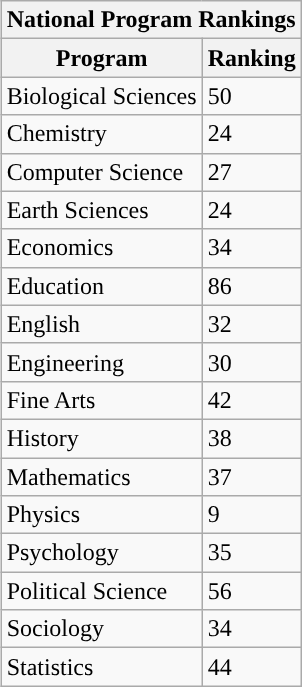<table class="wikitable sortable collapsible collapsed" style="float:right" "text-align:center">
<tr>
<th colspan=4>National Program Rankings</th>
</tr>
<tr>
<th>Program</th>
<th>Ranking</th>
</tr>
<tr>
<td>Biological Sciences</td>
<td>50</td>
</tr>
<tr>
<td>Chemistry</td>
<td>24</td>
</tr>
<tr>
<td>Computer Science</td>
<td>27</td>
</tr>
<tr>
<td>Earth Sciences</td>
<td>24</td>
</tr>
<tr>
<td>Economics</td>
<td>34</td>
</tr>
<tr>
<td>Education</td>
<td>86</td>
</tr>
<tr>
<td>English</td>
<td>32</td>
</tr>
<tr>
<td>Engineering</td>
<td>30</td>
</tr>
<tr>
<td>Fine Arts</td>
<td>42</td>
</tr>
<tr>
<td>History</td>
<td>38</td>
</tr>
<tr>
<td>Mathematics</td>
<td>37</td>
</tr>
<tr>
<td>Physics</td>
<td>9</td>
</tr>
<tr>
<td>Psychology</td>
<td>35</td>
</tr>
<tr>
<td>Political Science</td>
<td>56</td>
</tr>
<tr>
<td>Sociology</td>
<td>34</td>
</tr>
<tr>
<td>Statistics</td>
<td>44</td>
</tr>
</table>
